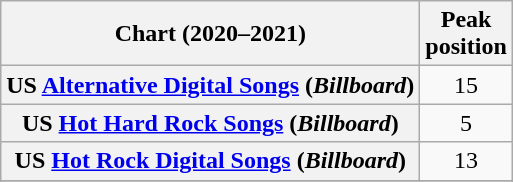<table class="wikitable sortable plainrowheaders" style="text-align:center">
<tr>
<th scope="col">Chart (2020–2021)</th>
<th scope="col">Peak<br>position</th>
</tr>
<tr>
<th scope=row>US <a href='#'>Alternative Digital Songs</a> (<em>Billboard</em>)</th>
<td>15</td>
</tr>
<tr>
<th scope="row">US <a href='#'>Hot Hard Rock Songs</a> (<em>Billboard</em>)</th>
<td>5</td>
</tr>
<tr>
<th scope=row>US <a href='#'>Hot Rock Digital Songs</a> (<em>Billboard</em>)</th>
<td>13</td>
</tr>
<tr>
</tr>
<tr>
</tr>
<tr>
</tr>
</table>
